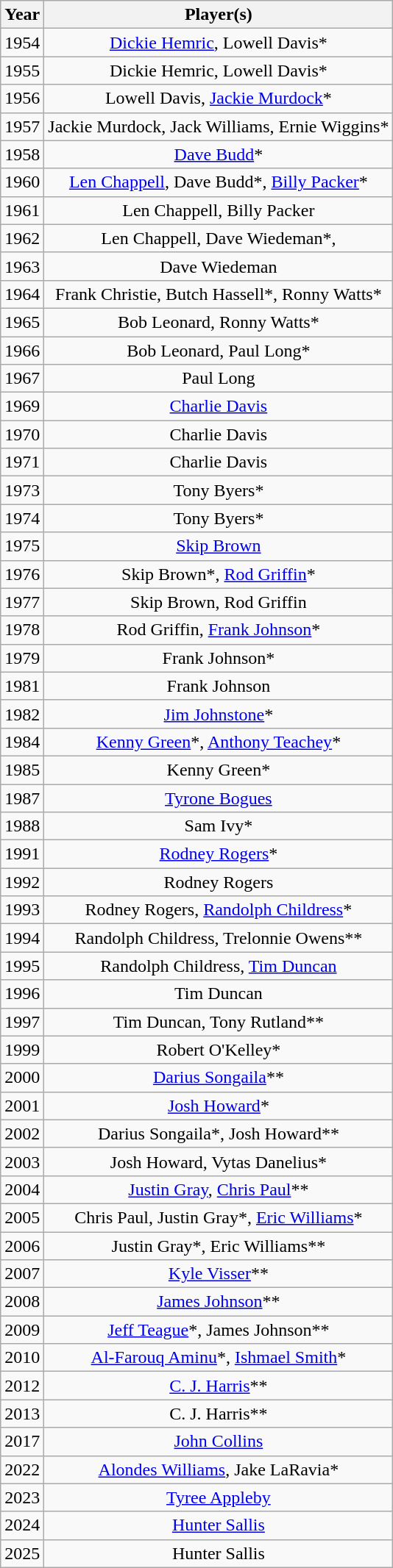<table class="wikitable" style="text-align: center;">
<tr>
<th>Year</th>
<th>Player(s)</th>
</tr>
<tr>
<td>1954</td>
<td><a href='#'>Dickie Hemric</a>, Lowell Davis*</td>
</tr>
<tr>
<td>1955</td>
<td>Dickie Hemric, Lowell Davis*</td>
</tr>
<tr>
<td>1956</td>
<td>Lowell Davis, <a href='#'>Jackie Murdock</a>*</td>
</tr>
<tr>
<td>1957</td>
<td>Jackie Murdock, Jack Williams, Ernie Wiggins*</td>
</tr>
<tr>
<td>1958</td>
<td><a href='#'>Dave Budd</a>*</td>
</tr>
<tr>
<td>1960</td>
<td><a href='#'>Len Chappell</a>, Dave Budd*, <a href='#'>Billy Packer</a>*</td>
</tr>
<tr>
<td>1961</td>
<td>Len Chappell, Billy Packer</td>
</tr>
<tr>
<td>1962</td>
<td>Len Chappell, Dave Wiedeman*,</td>
</tr>
<tr>
<td>1963</td>
<td>Dave Wiedeman</td>
</tr>
<tr>
<td>1964</td>
<td>Frank Christie, Butch Hassell*, Ronny Watts*</td>
</tr>
<tr>
<td>1965</td>
<td>Bob Leonard, Ronny Watts*</td>
</tr>
<tr>
<td>1966</td>
<td>Bob Leonard, Paul Long*</td>
</tr>
<tr>
<td>1967</td>
<td>Paul Long</td>
</tr>
<tr>
<td>1969</td>
<td><a href='#'>Charlie Davis</a></td>
</tr>
<tr>
<td>1970</td>
<td>Charlie Davis</td>
</tr>
<tr>
<td>1971</td>
<td>Charlie Davis</td>
</tr>
<tr>
<td>1973</td>
<td>Tony Byers*</td>
</tr>
<tr>
<td>1974</td>
<td>Tony Byers*</td>
</tr>
<tr>
<td>1975</td>
<td><a href='#'>Skip Brown</a></td>
</tr>
<tr>
<td>1976</td>
<td>Skip Brown*, <a href='#'>Rod Griffin</a>*</td>
</tr>
<tr>
<td>1977</td>
<td>Skip Brown, Rod Griffin</td>
</tr>
<tr>
<td>1978</td>
<td>Rod Griffin, <a href='#'>Frank Johnson</a>*</td>
</tr>
<tr>
<td>1979</td>
<td>Frank Johnson*</td>
</tr>
<tr>
<td>1981</td>
<td>Frank Johnson</td>
</tr>
<tr>
<td>1982</td>
<td><a href='#'>Jim Johnstone</a>*</td>
</tr>
<tr>
<td>1984</td>
<td><a href='#'>Kenny Green</a>*, <a href='#'>Anthony Teachey</a>*</td>
</tr>
<tr>
<td>1985</td>
<td>Kenny Green*</td>
</tr>
<tr>
<td>1987</td>
<td><a href='#'>Tyrone Bogues</a></td>
</tr>
<tr>
<td>1988</td>
<td>Sam Ivy*</td>
</tr>
<tr>
<td>1991</td>
<td><a href='#'>Rodney Rogers</a>*</td>
</tr>
<tr>
<td>1992</td>
<td>Rodney Rogers</td>
</tr>
<tr>
<td>1993</td>
<td>Rodney Rogers, <a href='#'>Randolph Childress</a>*</td>
</tr>
<tr>
<td>1994</td>
<td>Randolph Childress, Trelonnie Owens**</td>
</tr>
<tr>
<td>1995</td>
<td>Randolph Childress, <a href='#'>Tim Duncan</a></td>
</tr>
<tr>
<td>1996</td>
<td>Tim Duncan</td>
</tr>
<tr>
<td>1997</td>
<td>Tim Duncan, Tony Rutland**</td>
</tr>
<tr>
<td>1999</td>
<td>Robert O'Kelley*</td>
</tr>
<tr>
<td>2000</td>
<td><a href='#'>Darius Songaila</a>**</td>
</tr>
<tr>
<td>2001</td>
<td><a href='#'>Josh Howard</a>*</td>
</tr>
<tr>
<td>2002</td>
<td>Darius Songaila*, Josh Howard**</td>
</tr>
<tr>
<td>2003</td>
<td>Josh Howard, Vytas Danelius*</td>
</tr>
<tr>
<td>2004</td>
<td><a href='#'>Justin Gray</a>, <a href='#'>Chris Paul</a>**</td>
</tr>
<tr>
<td>2005</td>
<td>Chris Paul, Justin Gray*, <a href='#'>Eric Williams</a>*</td>
</tr>
<tr>
<td>2006</td>
<td>Justin Gray*, Eric Williams**</td>
</tr>
<tr>
<td>2007</td>
<td><a href='#'>Kyle Visser</a>**</td>
</tr>
<tr>
<td>2008</td>
<td><a href='#'>James Johnson</a>**</td>
</tr>
<tr>
<td>2009</td>
<td><a href='#'>Jeff Teague</a>*, James Johnson**</td>
</tr>
<tr>
<td>2010</td>
<td><a href='#'>Al-Farouq Aminu</a>*, <a href='#'>Ishmael Smith</a>*</td>
</tr>
<tr>
<td>2012</td>
<td><a href='#'>C. J. Harris</a>**</td>
</tr>
<tr>
<td>2013</td>
<td>C. J. Harris**</td>
</tr>
<tr>
<td>2017</td>
<td><a href='#'>John Collins</a></td>
</tr>
<tr>
<td>2022</td>
<td><a href='#'>Alondes Williams</a>, Jake LaRavia*</td>
</tr>
<tr>
<td>2023</td>
<td><a href='#'>Tyree Appleby</a></td>
</tr>
<tr>
<td>2024</td>
<td><a href='#'>Hunter Sallis</a></td>
</tr>
<tr>
<td>2025</td>
<td>Hunter Sallis</td>
</tr>
</table>
